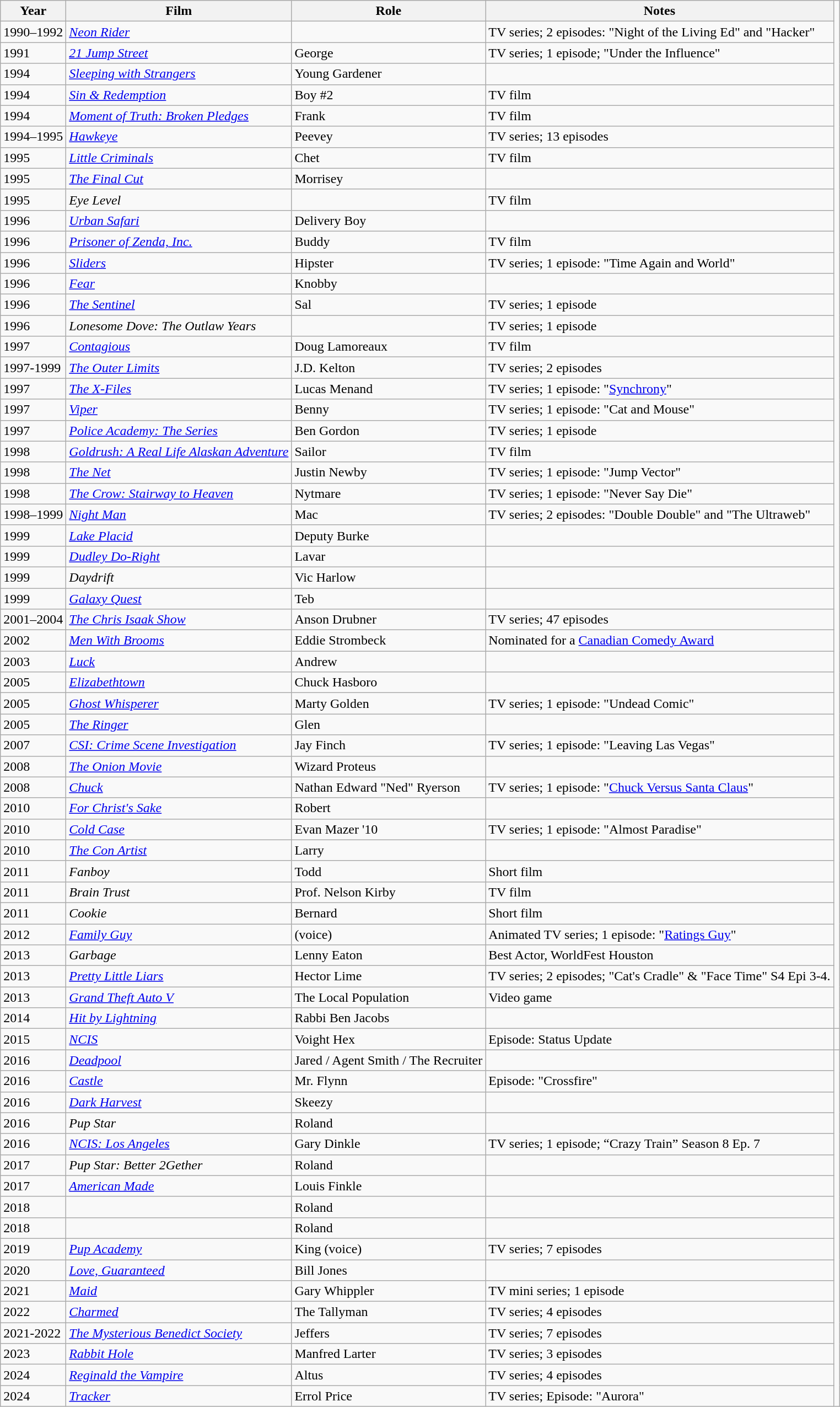<table class="wikitable sortable">
<tr>
<th>Year</th>
<th>Film</th>
<th>Role</th>
<th class="unsortable">Notes</th>
</tr>
<tr>
<td>1990–1992</td>
<td><em><a href='#'>Neon Rider</a></em></td>
<td></td>
<td>TV series; 2 episodes: "Night of the Living Ed" and "Hacker"</td>
</tr>
<tr>
<td>1991</td>
<td><em><a href='#'>21 Jump Street</a></em></td>
<td>George</td>
<td>TV series; 1 episode; "Under the Influence"</td>
</tr>
<tr>
<td>1994</td>
<td><em><a href='#'>Sleeping with Strangers</a></em></td>
<td>Young Gardener</td>
<td></td>
</tr>
<tr>
<td>1994</td>
<td><em><a href='#'>Sin & Redemption</a></em></td>
<td>Boy #2</td>
<td>TV film</td>
</tr>
<tr>
<td>1994</td>
<td><em><a href='#'>Moment of Truth: Broken Pledges</a></em></td>
<td>Frank</td>
<td>TV film</td>
</tr>
<tr>
<td>1994–1995</td>
<td><em><a href='#'>Hawkeye</a></em></td>
<td>Peevey</td>
<td>TV series; 13 episodes</td>
</tr>
<tr>
<td>1995</td>
<td><em><a href='#'>Little Criminals</a></em></td>
<td>Chet</td>
<td>TV film</td>
</tr>
<tr>
<td>1995</td>
<td data-sort-value="Final Cut, The"><em><a href='#'>The Final Cut</a></em></td>
<td>Morrisey</td>
<td></td>
</tr>
<tr>
<td>1995</td>
<td><em>Eye Level</em></td>
<td></td>
<td>TV film</td>
</tr>
<tr>
<td>1996</td>
<td><em><a href='#'>Urban Safari</a></em></td>
<td>Delivery Boy</td>
<td></td>
</tr>
<tr>
<td>1996</td>
<td><em><a href='#'>Prisoner of Zenda, Inc.</a></em></td>
<td>Buddy</td>
<td>TV film</td>
</tr>
<tr>
<td>1996</td>
<td><em><a href='#'>Sliders</a></em></td>
<td>Hipster</td>
<td>TV series; 1 episode: "Time Again and World"</td>
</tr>
<tr>
<td>1996</td>
<td><em><a href='#'>Fear</a></em></td>
<td>Knobby</td>
<td></td>
</tr>
<tr>
<td>1996</td>
<td data-sort-value="Sentinel, The"><em><a href='#'>The Sentinel</a></em></td>
<td>Sal</td>
<td>TV series; 1 episode</td>
</tr>
<tr>
<td>1996</td>
<td><em>Lonesome Dove: The Outlaw Years</em></td>
<td></td>
<td>TV series; 1 episode</td>
</tr>
<tr>
<td>1997</td>
<td><em><a href='#'>Contagious</a></em></td>
<td>Doug Lamoreaux</td>
<td>TV film</td>
</tr>
<tr>
<td>1997-1999</td>
<td data-sort-value="Outer Limits, The"><em><a href='#'>The Outer Limits</a></em></td>
<td>J.D. Kelton</td>
<td>TV series; 2 episodes</td>
</tr>
<tr>
<td>1997</td>
<td data-sort-value="X-Files, The"><em><a href='#'>The X-Files</a></em></td>
<td>Lucas Menand</td>
<td>TV series; 1 episode: "<a href='#'>Synchrony</a>"</td>
</tr>
<tr>
<td>1997</td>
<td><em><a href='#'>Viper</a></em></td>
<td>Benny</td>
<td>TV series; 1 episode: "Cat and Mouse"</td>
</tr>
<tr>
<td>1997</td>
<td><em><a href='#'>Police Academy: The Series</a></em></td>
<td>Ben Gordon</td>
<td>TV series; 1 episode</td>
</tr>
<tr>
<td>1998</td>
<td><em><a href='#'>Goldrush: A Real Life Alaskan Adventure</a></em></td>
<td>Sailor</td>
<td>TV film</td>
</tr>
<tr>
<td>1998</td>
<td data-sort-value="Net, The"><em><a href='#'>The Net</a></em></td>
<td>Justin Newby</td>
<td>TV series; 1 episode: "Jump Vector"</td>
</tr>
<tr>
<td>1998</td>
<td data-sort-value="Crow: Stairway to Heaven, The"><em><a href='#'>The Crow: Stairway to Heaven</a></em></td>
<td>Nytmare</td>
<td>TV series; 1 episode: "Never Say Die"</td>
</tr>
<tr>
<td>1998–1999</td>
<td><em><a href='#'>Night Man</a></em></td>
<td>Mac</td>
<td>TV series; 2 episodes: "Double Double" and "The Ultraweb"</td>
</tr>
<tr>
<td>1999</td>
<td><em><a href='#'>Lake Placid</a></em></td>
<td>Deputy Burke</td>
<td></td>
</tr>
<tr>
<td>1999</td>
<td><em><a href='#'>Dudley Do-Right</a></em></td>
<td>Lavar</td>
<td></td>
</tr>
<tr>
<td>1999</td>
<td><em>Daydrift</em></td>
<td>Vic Harlow</td>
<td></td>
</tr>
<tr>
<td>1999</td>
<td><em><a href='#'>Galaxy Quest</a></em></td>
<td>Teb</td>
<td></td>
</tr>
<tr>
<td>2001–2004</td>
<td data-sort-value="Chris Isaak Show, The"><em><a href='#'>The Chris Isaak Show</a></em></td>
<td>Anson Drubner</td>
<td>TV series; 47 episodes</td>
</tr>
<tr>
<td>2002</td>
<td><em><a href='#'>Men With Brooms</a></em></td>
<td>Eddie Strombeck</td>
<td>Nominated for a <a href='#'>Canadian Comedy Award</a></td>
</tr>
<tr>
<td>2003</td>
<td><em><a href='#'>Luck</a></em></td>
<td>Andrew</td>
<td></td>
</tr>
<tr>
<td>2005</td>
<td><em><a href='#'>Elizabethtown</a></em></td>
<td>Chuck Hasboro</td>
<td></td>
</tr>
<tr>
<td>2005</td>
<td><em><a href='#'>Ghost Whisperer</a></em></td>
<td>Marty Golden</td>
<td>TV series; 1 episode: "Undead Comic"</td>
</tr>
<tr>
<td>2005</td>
<td data-sort-value="Ringer, The"><em><a href='#'>The Ringer</a></em></td>
<td>Glen</td>
<td></td>
</tr>
<tr>
<td>2007</td>
<td><em><a href='#'>CSI: Crime Scene Investigation</a></em></td>
<td>Jay Finch</td>
<td>TV series; 1 episode: "Leaving Las Vegas"</td>
</tr>
<tr>
<td>2008</td>
<td data-sort-value="Onion Movie, The"><em><a href='#'>The Onion Movie</a></em></td>
<td>Wizard Proteus</td>
<td></td>
</tr>
<tr>
<td>2008</td>
<td><em><a href='#'>Chuck</a></em></td>
<td>Nathan Edward "Ned" Ryerson</td>
<td>TV series; 1 episode: "<a href='#'>Chuck Versus Santa Claus</a>"</td>
</tr>
<tr>
<td>2010</td>
<td><em><a href='#'>For Christ's Sake</a></em></td>
<td>Robert</td>
<td></td>
</tr>
<tr>
<td>2010</td>
<td><em><a href='#'>Cold Case</a></em></td>
<td>Evan Mazer '10</td>
<td>TV series; 1 episode: "Almost Paradise"</td>
</tr>
<tr>
<td>2010</td>
<td data-sort-value="Con Artist, The"><em><a href='#'>The Con Artist</a></em></td>
<td>Larry</td>
<td></td>
</tr>
<tr>
<td>2011</td>
<td><em>Fanboy</em></td>
<td>Todd</td>
<td>Short film</td>
</tr>
<tr>
<td>2011</td>
<td><em>Brain Trust</em></td>
<td>Prof. Nelson Kirby</td>
<td>TV film</td>
</tr>
<tr>
<td>2011</td>
<td><em>Cookie</em></td>
<td>Bernard</td>
<td>Short film</td>
</tr>
<tr>
<td>2012</td>
<td><em><a href='#'>Family Guy</a></em></td>
<td>(voice)</td>
<td>Animated TV series; 1 episode: "<a href='#'>Ratings Guy</a>"</td>
</tr>
<tr>
<td>2013</td>
<td><em>Garbage</em></td>
<td>Lenny Eaton</td>
<td>Best Actor, WorldFest Houston</td>
</tr>
<tr>
<td>2013</td>
<td><em><a href='#'>Pretty Little Liars</a></em></td>
<td>Hector Lime</td>
<td>TV series; 2 episodes; "Cat's Cradle" & "Face Time" S4 Epi 3-4.</td>
</tr>
<tr>
<td>2013</td>
<td><em><a href='#'>Grand Theft Auto V</a></em></td>
<td>The Local Population</td>
<td>Video game</td>
</tr>
<tr>
<td>2014</td>
<td><em><a href='#'>Hit by Lightning</a></em></td>
<td>Rabbi Ben Jacobs</td>
<td></td>
</tr>
<tr>
<td>2015</td>
<td><em><a href='#'>NCIS</a></em></td>
<td>Voight Hex</td>
<td>Episode: Status Update</td>
<td></td>
</tr>
<tr>
<td>2016</td>
<td><em><a href='#'>Deadpool</a></em></td>
<td>Jared / Agent Smith / The Recruiter</td>
<td></td>
</tr>
<tr>
<td>2016</td>
<td><em><a href='#'>Castle</a></em></td>
<td>Mr. Flynn</td>
<td>Episode: "Crossfire"</td>
</tr>
<tr>
<td>2016</td>
<td><em><a href='#'>Dark Harvest</a></em></td>
<td>Skeezy</td>
<td></td>
</tr>
<tr>
<td>2016</td>
<td><em>Pup Star</em></td>
<td>Roland</td>
<td></td>
</tr>
<tr>
<td>2016</td>
<td><em><a href='#'>NCIS: Los Angeles</a></em></td>
<td>Gary Dinkle</td>
<td>TV series; 1 episode; “Crazy Train” Season 8 Ep. 7</td>
</tr>
<tr>
<td>2017</td>
<td><em>Pup Star: Better 2Gether</em></td>
<td>Roland</td>
<td></td>
</tr>
<tr>
<td>2017</td>
<td><em><a href='#'>American Made</a></em></td>
<td>Louis Finkle</td>
<td></td>
</tr>
<tr>
<td>2018</td>
<td><em></em></td>
<td>Roland</td>
<td></td>
</tr>
<tr>
<td>2018</td>
<td><em></em></td>
<td>Roland</td>
<td></td>
</tr>
<tr>
<td>2019</td>
<td><em><a href='#'>Pup Academy</a></em></td>
<td>King (voice)</td>
<td>TV series; 7 episodes</td>
</tr>
<tr>
<td>2020</td>
<td><em><a href='#'>Love, Guaranteed</a></em></td>
<td>Bill Jones</td>
<td></td>
</tr>
<tr>
<td>2021</td>
<td><em><a href='#'>Maid</a></em></td>
<td>Gary Whippler</td>
<td>TV mini series; 1 episode</td>
</tr>
<tr>
<td>2022</td>
<td><em><a href='#'>Charmed</a></em></td>
<td>The Tallyman</td>
<td>TV series; 4 episodes</td>
</tr>
<tr>
<td>2021-2022</td>
<td data-sort-value="Mysterious Benedict Society, The"><em><a href='#'>The Mysterious Benedict Society</a></em></td>
<td>Jeffers</td>
<td>TV series; 7 episodes</td>
</tr>
<tr>
<td>2023</td>
<td><em><a href='#'>Rabbit Hole</a></em></td>
<td>Manfred Larter</td>
<td>TV series; 3 episodes</td>
</tr>
<tr>
<td>2024</td>
<td><em><a href='#'>Reginald the Vampire</a></em></td>
<td>Altus</td>
<td>TV series; 4 episodes</td>
</tr>
<tr>
<td>2024</td>
<td><em><a href='#'>Tracker</a></em></td>
<td>Errol Price</td>
<td>TV series; Episode: "Aurora"</td>
</tr>
</table>
